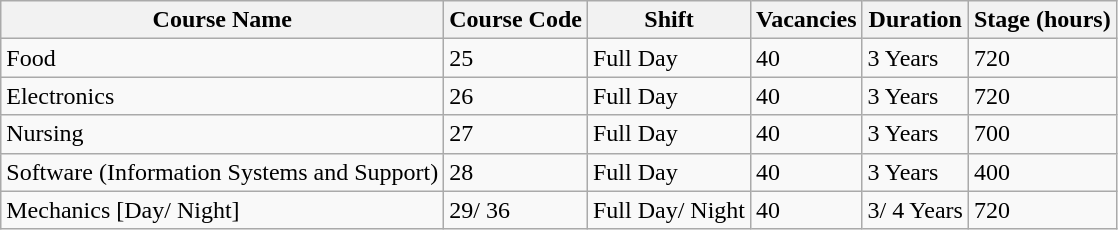<table class="wikitable">
<tr>
<th>Course Name</th>
<th>Course Code</th>
<th>Shift</th>
<th>Vacancies</th>
<th>Duration</th>
<th>Stage (hours)</th>
</tr>
<tr>
<td>Food</td>
<td>25</td>
<td>Full Day</td>
<td>40</td>
<td>3 Years</td>
<td>720</td>
</tr>
<tr>
<td>Electronics</td>
<td>26</td>
<td>Full Day</td>
<td>40</td>
<td>3 Years</td>
<td>720</td>
</tr>
<tr>
<td>Nursing</td>
<td>27</td>
<td>Full Day</td>
<td>40</td>
<td>3 Years</td>
<td>700</td>
</tr>
<tr>
<td>Software (Information Systems and Support)</td>
<td>28</td>
<td>Full Day</td>
<td>40</td>
<td>3 Years</td>
<td>400</td>
</tr>
<tr>
<td>Mechanics [Day/ Night]</td>
<td>29/ 36</td>
<td>Full Day/ Night</td>
<td>40</td>
<td>3/ 4 Years</td>
<td>720</td>
</tr>
</table>
